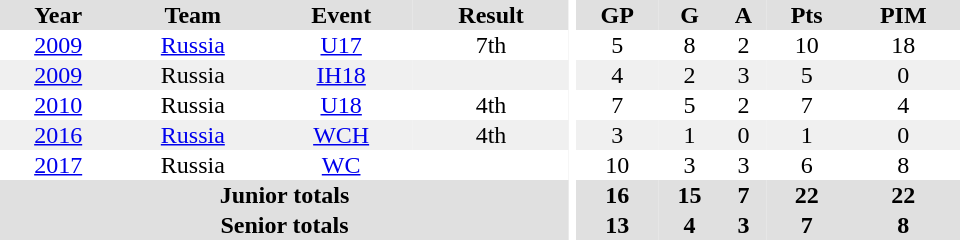<table border="0" cellpadding="1" cellspacing="0" ID="Table3" style="text-align:center; width:40em">
<tr bgcolor="#e0e0e0">
<th>Year</th>
<th>Team</th>
<th>Event</th>
<th>Result</th>
<th rowspan="99" bgcolor="#ffffff"></th>
<th>GP</th>
<th>G</th>
<th>A</th>
<th>Pts</th>
<th>PIM</th>
</tr>
<tr>
<td><a href='#'>2009</a></td>
<td><a href='#'>Russia</a></td>
<td><a href='#'>U17</a></td>
<td>7th</td>
<td>5</td>
<td>8</td>
<td>2</td>
<td>10</td>
<td>18</td>
</tr>
<tr bgcolor="#f0f0f0">
<td><a href='#'>2009</a></td>
<td>Russia</td>
<td><a href='#'>IH18</a></td>
<td></td>
<td>4</td>
<td>2</td>
<td>3</td>
<td>5</td>
<td>0</td>
</tr>
<tr>
<td><a href='#'>2010</a></td>
<td>Russia</td>
<td><a href='#'>U18</a></td>
<td>4th</td>
<td>7</td>
<td>5</td>
<td>2</td>
<td>7</td>
<td>4</td>
</tr>
<tr bgcolor="#f0f0f0">
<td><a href='#'>2016</a></td>
<td><a href='#'>Russia</a></td>
<td><a href='#'>WCH</a></td>
<td>4th</td>
<td>3</td>
<td>1</td>
<td>0</td>
<td>1</td>
<td>0</td>
</tr>
<tr>
<td><a href='#'>2017</a></td>
<td>Russia</td>
<td><a href='#'>WC</a></td>
<td></td>
<td>10</td>
<td>3</td>
<td>3</td>
<td>6</td>
<td>8</td>
</tr>
<tr bgcolor="#e0e0e0">
<th colspan=4>Junior totals</th>
<th>16</th>
<th>15</th>
<th>7</th>
<th>22</th>
<th>22</th>
</tr>
<tr bgcolor="#e0e0e0">
<th colspan=4>Senior totals</th>
<th>13</th>
<th>4</th>
<th>3</th>
<th>7</th>
<th>8</th>
</tr>
</table>
